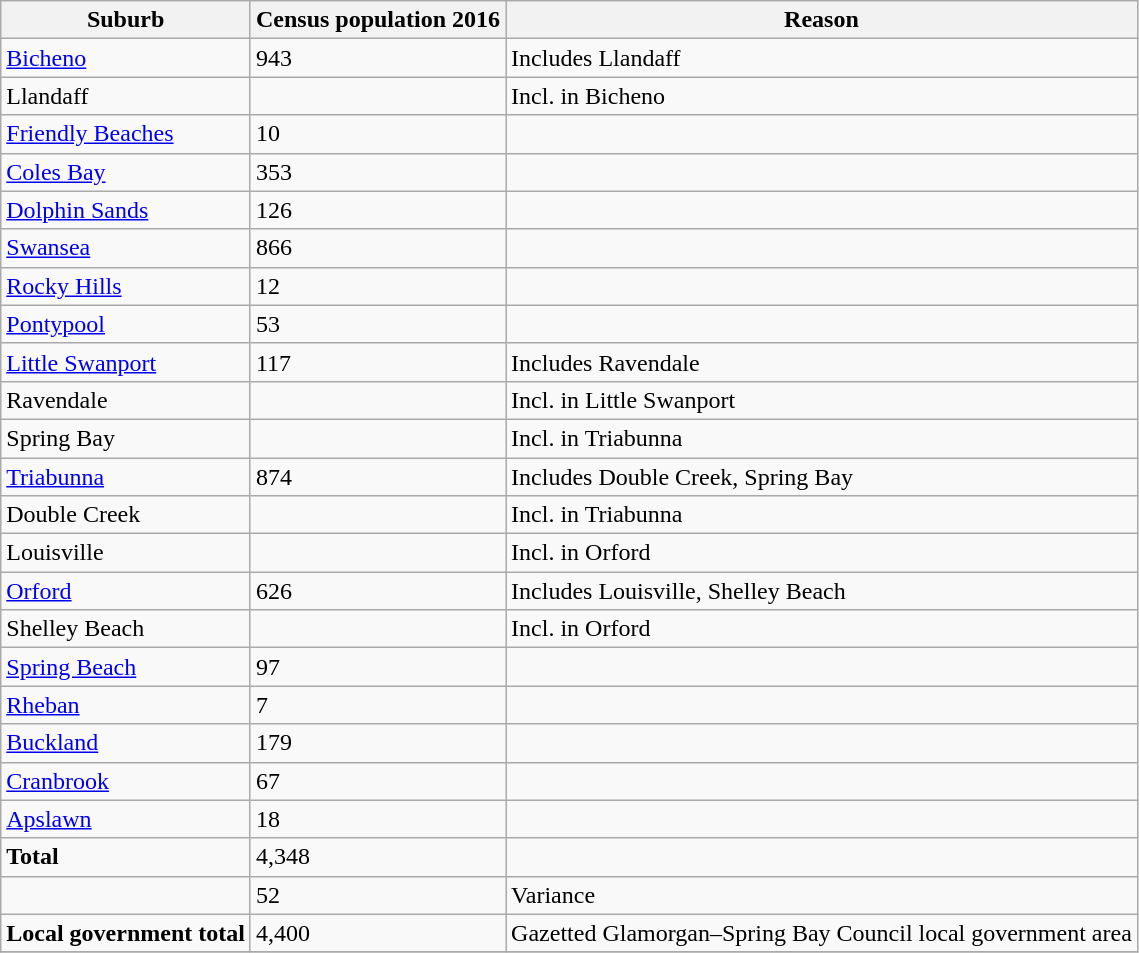<table class="wikitable">
<tr>
<th>Suburb</th>
<th>Census population 2016</th>
<th>Reason</th>
</tr>
<tr>
<td><a href='#'>Bicheno</a></td>
<td>943</td>
<td>Includes Llandaff</td>
</tr>
<tr>
<td>Llandaff</td>
<td></td>
<td>Incl. in Bicheno</td>
</tr>
<tr>
<td><a href='#'>Friendly Beaches</a></td>
<td>10</td>
<td></td>
</tr>
<tr>
<td><a href='#'>Coles Bay</a></td>
<td>353</td>
<td></td>
</tr>
<tr>
<td><a href='#'>Dolphin Sands</a></td>
<td>126</td>
<td></td>
</tr>
<tr>
<td><a href='#'>Swansea</a></td>
<td>866</td>
<td></td>
</tr>
<tr>
<td><a href='#'>Rocky Hills</a></td>
<td>12</td>
<td></td>
</tr>
<tr>
<td><a href='#'>Pontypool</a></td>
<td>53</td>
<td></td>
</tr>
<tr>
<td><a href='#'>Little Swanport</a></td>
<td>117</td>
<td>Includes Ravendale</td>
</tr>
<tr>
<td>Ravendale</td>
<td></td>
<td>Incl. in Little Swanport</td>
</tr>
<tr>
<td>Spring Bay</td>
<td></td>
<td>Incl. in Triabunna</td>
</tr>
<tr>
<td><a href='#'>Triabunna</a></td>
<td>874</td>
<td>Includes Double Creek, Spring Bay</td>
</tr>
<tr>
<td>Double Creek</td>
<td></td>
<td>Incl. in Triabunna</td>
</tr>
<tr>
<td>Louisville</td>
<td></td>
<td>Incl. in Orford</td>
</tr>
<tr>
<td><a href='#'>Orford</a></td>
<td>626</td>
<td>Includes Louisville, Shelley Beach</td>
</tr>
<tr>
<td>Shelley Beach</td>
<td></td>
<td>Incl. in Orford</td>
</tr>
<tr>
<td><a href='#'>Spring Beach</a></td>
<td>97</td>
<td></td>
</tr>
<tr>
<td><a href='#'>Rheban</a></td>
<td>7</td>
<td></td>
</tr>
<tr>
<td><a href='#'>Buckland</a></td>
<td>179</td>
<td></td>
</tr>
<tr>
<td><a href='#'>Cranbrook</a></td>
<td>67</td>
<td></td>
</tr>
<tr>
<td><a href='#'>Apslawn</a></td>
<td>18</td>
<td></td>
</tr>
<tr>
<td><strong>Total</strong></td>
<td>4,348</td>
<td></td>
</tr>
<tr>
<td></td>
<td>52</td>
<td>Variance</td>
</tr>
<tr>
<td><strong>Local government total</strong></td>
<td>4,400</td>
<td>Gazetted Glamorgan–Spring Bay Council local government area</td>
</tr>
<tr>
</tr>
</table>
